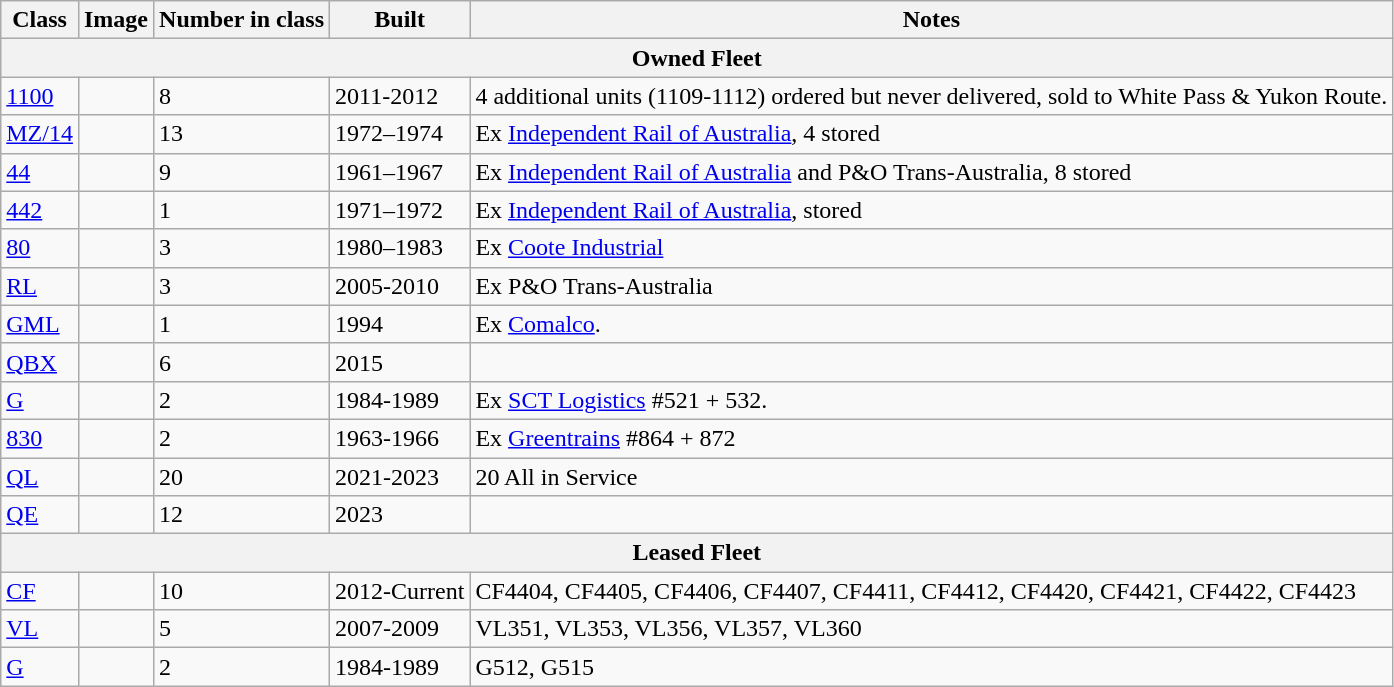<table class="wikitable sortable">
<tr>
<th>Class</th>
<th>Image</th>
<th>Number in class</th>
<th>Built</th>
<th>Notes</th>
</tr>
<tr>
<th colspan="8"><strong>Owned Fleet</strong></th>
</tr>
<tr>
<td><a href='#'>1100</a></td>
<td></td>
<td>8</td>
<td>2011-2012</td>
<td>4 additional units (1109-1112) ordered but never delivered, sold to White Pass & Yukon Route.</td>
</tr>
<tr>
<td><a href='#'>MZ/14</a></td>
<td></td>
<td>13</td>
<td>1972–1974</td>
<td>Ex <a href='#'>Independent Rail of Australia</a>, 4 stored</td>
</tr>
<tr>
<td><a href='#'>44</a></td>
<td></td>
<td>9</td>
<td>1961–1967</td>
<td>Ex <a href='#'>Independent Rail of Australia</a> and P&O Trans-Australia, 8 stored</td>
</tr>
<tr>
<td><a href='#'>442</a></td>
<td></td>
<td>1</td>
<td>1971–1972</td>
<td>Ex <a href='#'>Independent Rail of Australia</a>, stored</td>
</tr>
<tr>
<td><a href='#'>80</a></td>
<td></td>
<td>3</td>
<td>1980–1983</td>
<td>Ex <a href='#'>Coote Industrial</a></td>
</tr>
<tr>
<td><a href='#'>RL</a></td>
<td></td>
<td>3</td>
<td>2005-2010</td>
<td>Ex P&O Trans-Australia</td>
</tr>
<tr>
<td><a href='#'>GML</a></td>
<td></td>
<td>1</td>
<td>1994</td>
<td>Ex <a href='#'>Comalco</a>.</td>
</tr>
<tr>
<td><a href='#'>QBX</a></td>
<td></td>
<td>6</td>
<td>2015</td>
<td></td>
</tr>
<tr>
<td><a href='#'>G</a></td>
<td></td>
<td>2</td>
<td>1984-1989</td>
<td>Ex <a href='#'>SCT Logistics</a> #521 + 532.</td>
</tr>
<tr>
<td><a href='#'>830</a></td>
<td></td>
<td>2</td>
<td>1963-1966</td>
<td>Ex <a href='#'>Greentrains</a> #864 + 872</td>
</tr>
<tr>
<td><a href='#'>QL</a></td>
<td></td>
<td>20</td>
<td>2021-2023</td>
<td>20 All in Service</td>
</tr>
<tr>
<td><a href='#'>QE</a></td>
<td></td>
<td>12</td>
<td>2023</td>
<td></td>
</tr>
<tr>
<th colspan="8"><strong>Leased Fleet</strong></th>
</tr>
<tr>
<td><a href='#'>CF</a></td>
<td></td>
<td>10</td>
<td>2012-Current</td>
<td>CF4404, CF4405, CF4406, CF4407, CF4411, CF4412, CF4420, CF4421, CF4422, CF4423</td>
</tr>
<tr>
<td><a href='#'>VL</a></td>
<td></td>
<td>5</td>
<td>2007-2009</td>
<td>VL351, VL353, VL356, VL357, VL360</td>
</tr>
<tr>
<td><a href='#'>G</a></td>
<td></td>
<td>2</td>
<td>1984-1989</td>
<td>G512, G515</td>
</tr>
</table>
